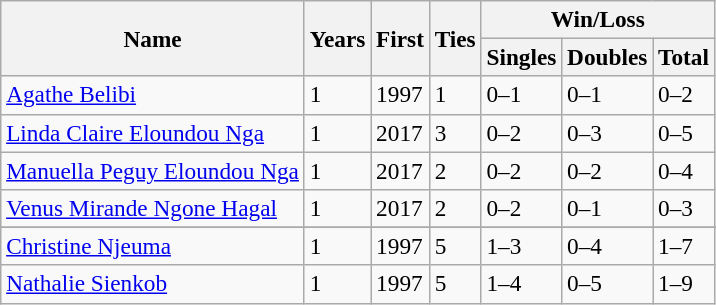<table class="wikitable sortable" style=font-size:97%>
<tr align="center">
<th rowspan="2">Name</th>
<th rowspan="2">Years</th>
<th rowspan="2">First</th>
<th rowspan="2">Ties</th>
<th class="unsortable" colspan="3">Win/Loss</th>
</tr>
<tr>
<th>Singles</th>
<th>Doubles</th>
<th>Total</th>
</tr>
<tr>
<td><a href='#'>Agathe Belibi</a></td>
<td>1</td>
<td>1997</td>
<td>1</td>
<td>0–1</td>
<td>0–1</td>
<td>0–2</td>
</tr>
<tr>
<td><a href='#'>Linda Claire Eloundou Nga</a></td>
<td>1</td>
<td>2017</td>
<td>3</td>
<td>0–2</td>
<td>0–3</td>
<td>0–5</td>
</tr>
<tr>
<td><a href='#'>Manuella Peguy Eloundou Nga</a></td>
<td>1</td>
<td>2017</td>
<td>2</td>
<td>0–2</td>
<td>0–2</td>
<td>0–4</td>
</tr>
<tr>
<td><a href='#'>Venus Mirande Ngone Hagal</a></td>
<td>1</td>
<td>2017</td>
<td>2</td>
<td>0–2</td>
<td>0–1</td>
<td>0–3</td>
</tr>
<tr>
</tr>
<tr>
<td><a href='#'>Christine Njeuma</a></td>
<td>1</td>
<td>1997</td>
<td>5</td>
<td>1–3</td>
<td>0–4</td>
<td>1–7</td>
</tr>
<tr>
<td><a href='#'>Nathalie Sienkob</a></td>
<td>1</td>
<td>1997</td>
<td>5</td>
<td>1–4</td>
<td>0–5</td>
<td>1–9</td>
</tr>
</table>
